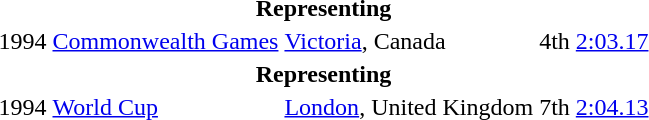<table>
<tr>
<th colspan=6>Representing </th>
</tr>
<tr>
<td>1994</td>
<td><a href='#'>Commonwealth Games</a></td>
<td><a href='#'>Victoria</a>, Canada</td>
<td>4th</td>
<td><a href='#'>2:03.17</a></td>
</tr>
<tr>
<th colspan=6>Representing </th>
</tr>
<tr>
<td>1994</td>
<td><a href='#'>World Cup</a></td>
<td><a href='#'>London</a>, United Kingdom</td>
<td>7th</td>
<td><a href='#'>2:04.13</a></td>
</tr>
</table>
